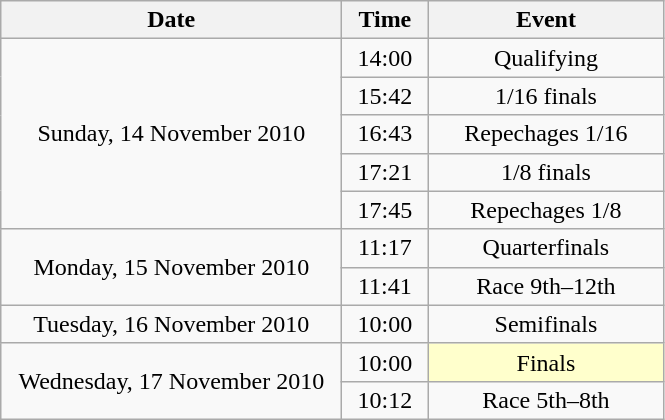<table class = "wikitable" style="text-align:center;">
<tr>
<th width=220>Date</th>
<th width=50>Time</th>
<th width=150>Event</th>
</tr>
<tr>
<td rowspan=5>Sunday, 14 November 2010</td>
<td>14:00</td>
<td>Qualifying</td>
</tr>
<tr>
<td>15:42</td>
<td>1/16 finals</td>
</tr>
<tr>
<td>16:43</td>
<td>Repechages 1/16</td>
</tr>
<tr>
<td>17:21</td>
<td>1/8 finals</td>
</tr>
<tr>
<td>17:45</td>
<td>Repechages 1/8</td>
</tr>
<tr>
<td rowspan=2>Monday, 15 November 2010</td>
<td>11:17</td>
<td>Quarterfinals</td>
</tr>
<tr>
<td>11:41</td>
<td>Race 9th–12th</td>
</tr>
<tr>
<td>Tuesday, 16 November 2010</td>
<td>10:00</td>
<td>Semifinals</td>
</tr>
<tr>
<td rowspan=2>Wednesday, 17 November 2010</td>
<td>10:00</td>
<td bgcolor=ffffcc>Finals</td>
</tr>
<tr>
<td>10:12</td>
<td>Race 5th–8th</td>
</tr>
</table>
